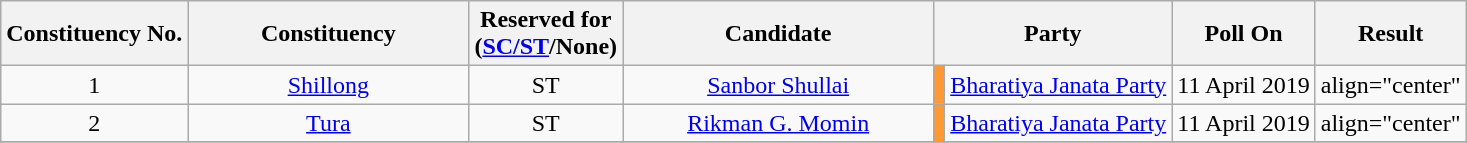<table class="wikitable sortable" style="text-align:center;">
<tr>
<th>Constituency No.</th>
<th style="width:180px;">Constituency</th>
<th>Reserved for<br>(<a href='#'>SC/ST</a>/None)</th>
<th style="width:200px;">Candidate</th>
<th colspan="2">Party</th>
<th>Poll On</th>
<th>Result</th>
</tr>
<tr>
<td align="center">1</td>
<td><a href='#'>Shillong</a></td>
<td align="center">ST</td>
<td><a href='#'>Sanbor Shullai</a></td>
<td bgcolor=#FF9933></td>
<td><a href='#'>Bharatiya Janata Party</a></td>
<td align="center">11 April 2019</td>
<td>align="center" </td>
</tr>
<tr>
<td align="center">2</td>
<td><a href='#'>Tura</a></td>
<td align="center">ST</td>
<td><a href='#'>Rikman G. Momin</a></td>
<td bgcolor=#FF9933></td>
<td><a href='#'>Bharatiya Janata Party</a></td>
<td align="center">11 April 2019</td>
<td>align="center" </td>
</tr>
<tr>
</tr>
</table>
